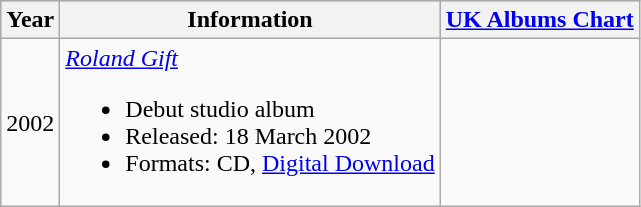<table class="wikitable">
<tr style="background:#b0c4de; text-align:center;">
<th>Year</th>
<th>Information</th>
<th><a href='#'>UK Albums Chart</a></th>
</tr>
<tr>
<td>2002</td>
<td><em><a href='#'>Roland Gift</a></em><br><ul><li>Debut studio album</li><li>Released: 18 March 2002</li><li>Formats: CD, <a href='#'>Digital Download</a></li></ul></td>
<td></td>
</tr>
</table>
